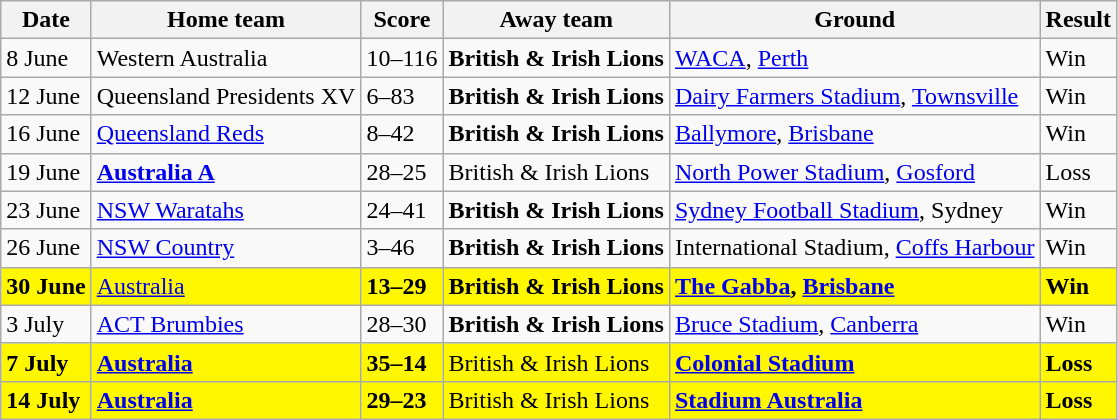<table class="wikitable">
<tr>
<th>Date</th>
<th>Home team</th>
<th>Score</th>
<th>Away team</th>
<th>Ground</th>
<th>Result</th>
</tr>
<tr>
<td>8 June</td>
<td>Western Australia</td>
<td>10–116</td>
<td><strong>British & Irish Lions</strong></td>
<td><a href='#'>WACA</a>, <a href='#'>Perth</a></td>
<td>Win</td>
</tr>
<tr>
<td>12 June</td>
<td>Queensland Presidents XV</td>
<td>6–83</td>
<td><strong>British & Irish Lions</strong></td>
<td><a href='#'>Dairy Farmers Stadium</a>, <a href='#'>Townsville</a></td>
<td>Win</td>
</tr>
<tr>
<td>16 June</td>
<td><a href='#'>Queensland Reds</a></td>
<td>8–42</td>
<td><strong>British & Irish Lions</strong></td>
<td><a href='#'>Ballymore</a>, <a href='#'>Brisbane</a></td>
<td>Win</td>
</tr>
<tr>
<td>19 June</td>
<td><strong><a href='#'>Australia A</a></strong></td>
<td>28–25</td>
<td>British & Irish Lions</td>
<td><a href='#'>North Power Stadium</a>, <a href='#'>Gosford</a></td>
<td>Loss</td>
</tr>
<tr>
<td>23 June</td>
<td><a href='#'>NSW Waratahs</a></td>
<td>24–41</td>
<td><strong>British & Irish Lions</strong></td>
<td><a href='#'>Sydney Football Stadium</a>, Sydney</td>
<td>Win</td>
</tr>
<tr>
<td>26 June</td>
<td><a href='#'>NSW Country</a></td>
<td>3–46</td>
<td><strong>British & Irish Lions</strong></td>
<td>International Stadium, <a href='#'>Coffs Harbour</a></td>
<td>Win</td>
</tr>
<tr bgcolor="#FFF700">
<td><strong>30 June</strong></td>
<td><a href='#'>Australia</a></td>
<td><strong>13–29</strong></td>
<td><strong>British & Irish Lions</strong></td>
<td><strong><a href='#'>The Gabba</a>, <a href='#'>Brisbane</a></strong></td>
<td><strong>Win</strong></td>
</tr>
<tr>
<td>3 July</td>
<td><a href='#'>ACT Brumbies</a></td>
<td>28–30</td>
<td><strong>British & Irish Lions</strong></td>
<td><a href='#'>Bruce Stadium</a>, <a href='#'>Canberra</a></td>
<td>Win</td>
</tr>
<tr bgcolor="#FFF700">
<td><strong>7 July</strong></td>
<td><strong><a href='#'>Australia</a></strong></td>
<td><strong>35–14</strong></td>
<td>British & Irish Lions</td>
<td><strong><a href='#'>Colonial Stadium</a></strong></td>
<td><strong>Loss</strong></td>
</tr>
<tr bgcolor="#FFF700">
<td><strong>14 July</strong></td>
<td><strong><a href='#'>Australia</a></strong></td>
<td><strong>29–23</strong></td>
<td>British & Irish Lions</td>
<td><strong><a href='#'>Stadium Australia</a></strong></td>
<td><strong>Loss</strong></td>
</tr>
</table>
